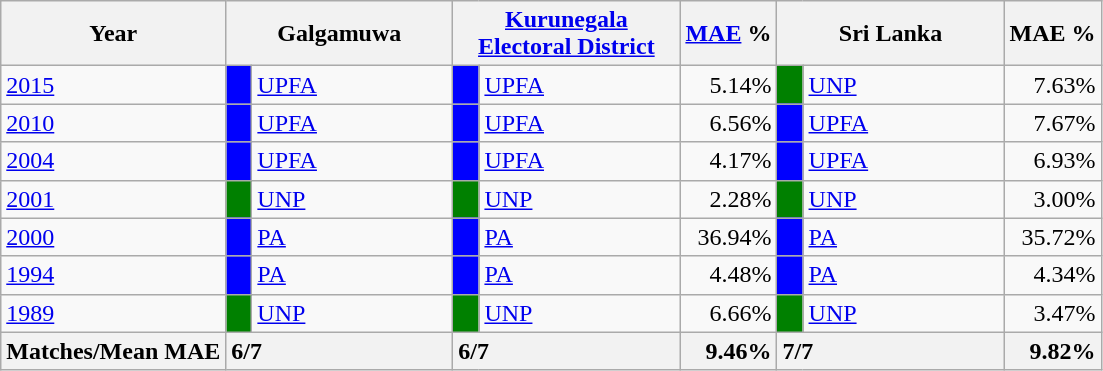<table class="wikitable">
<tr>
<th>Year</th>
<th colspan="2" width="144px">Galgamuwa</th>
<th colspan="2" width="144px"><a href='#'>Kurunegala Electoral District</a></th>
<th><a href='#'>MAE</a> %</th>
<th colspan="2" width="144px">Sri Lanka</th>
<th>MAE %</th>
</tr>
<tr>
<td><a href='#'>2015</a></td>
<td style="background-color:blue;" width="10px"></td>
<td style="text-align:left;"><a href='#'>UPFA</a></td>
<td style="background-color:blue;" width="10px"></td>
<td style="text-align:left;"><a href='#'>UPFA</a></td>
<td style="text-align:right;">5.14%</td>
<td style="background-color:green;" width="10px"></td>
<td style="text-align:left;"><a href='#'>UNP</a></td>
<td style="text-align:right;">7.63%</td>
</tr>
<tr>
<td><a href='#'>2010</a></td>
<td style="background-color:blue;" width="10px"></td>
<td style="text-align:left;"><a href='#'>UPFA</a></td>
<td style="background-color:blue;" width="10px"></td>
<td style="text-align:left;"><a href='#'>UPFA</a></td>
<td style="text-align:right;">6.56%</td>
<td style="background-color:blue;" width="10px"></td>
<td style="text-align:left;"><a href='#'>UPFA</a></td>
<td style="text-align:right;">7.67%</td>
</tr>
<tr>
<td><a href='#'>2004</a></td>
<td style="background-color:blue;" width="10px"></td>
<td style="text-align:left;"><a href='#'>UPFA</a></td>
<td style="background-color:blue;" width="10px"></td>
<td style="text-align:left;"><a href='#'>UPFA</a></td>
<td style="text-align:right;">4.17%</td>
<td style="background-color:blue;" width="10px"></td>
<td style="text-align:left;"><a href='#'>UPFA</a></td>
<td style="text-align:right;">6.93%</td>
</tr>
<tr>
<td><a href='#'>2001</a></td>
<td style="background-color:green;" width="10px"></td>
<td style="text-align:left;"><a href='#'>UNP</a></td>
<td style="background-color:green;" width="10px"></td>
<td style="text-align:left;"><a href='#'>UNP</a></td>
<td style="text-align:right;">2.28%</td>
<td style="background-color:green;" width="10px"></td>
<td style="text-align:left;"><a href='#'>UNP</a></td>
<td style="text-align:right;">3.00%</td>
</tr>
<tr>
<td><a href='#'>2000</a></td>
<td style="background-color:blue;" width="10px"></td>
<td style="text-align:left;"><a href='#'>PA</a></td>
<td style="background-color:blue;" width="10px"></td>
<td style="text-align:left;"><a href='#'>PA</a></td>
<td style="text-align:right;">36.94%</td>
<td style="background-color:blue;" width="10px"></td>
<td style="text-align:left;"><a href='#'>PA</a></td>
<td style="text-align:right;">35.72%</td>
</tr>
<tr>
<td><a href='#'>1994</a></td>
<td style="background-color:blue;" width="10px"></td>
<td style="text-align:left;"><a href='#'>PA</a></td>
<td style="background-color:blue;" width="10px"></td>
<td style="text-align:left;"><a href='#'>PA</a></td>
<td style="text-align:right;">4.48%</td>
<td style="background-color:blue;" width="10px"></td>
<td style="text-align:left;"><a href='#'>PA</a></td>
<td style="text-align:right;">4.34%</td>
</tr>
<tr>
<td><a href='#'>1989</a></td>
<td style="background-color:green;" width="10px"></td>
<td style="text-align:left;"><a href='#'>UNP</a></td>
<td style="background-color:green;" width="10px"></td>
<td style="text-align:left;"><a href='#'>UNP</a></td>
<td style="text-align:right;">6.66%</td>
<td style="background-color:green;" width="10px"></td>
<td style="text-align:left;"><a href='#'>UNP</a></td>
<td style="text-align:right;">3.47%</td>
</tr>
<tr>
<th>Matches/Mean MAE</th>
<th style="text-align:left;"colspan="2" width="144px">6/7</th>
<th style="text-align:left;"colspan="2" width="144px">6/7</th>
<th style="text-align:right;">9.46%</th>
<th style="text-align:left;"colspan="2" width="144px">7/7</th>
<th style="text-align:right;">9.82%</th>
</tr>
</table>
